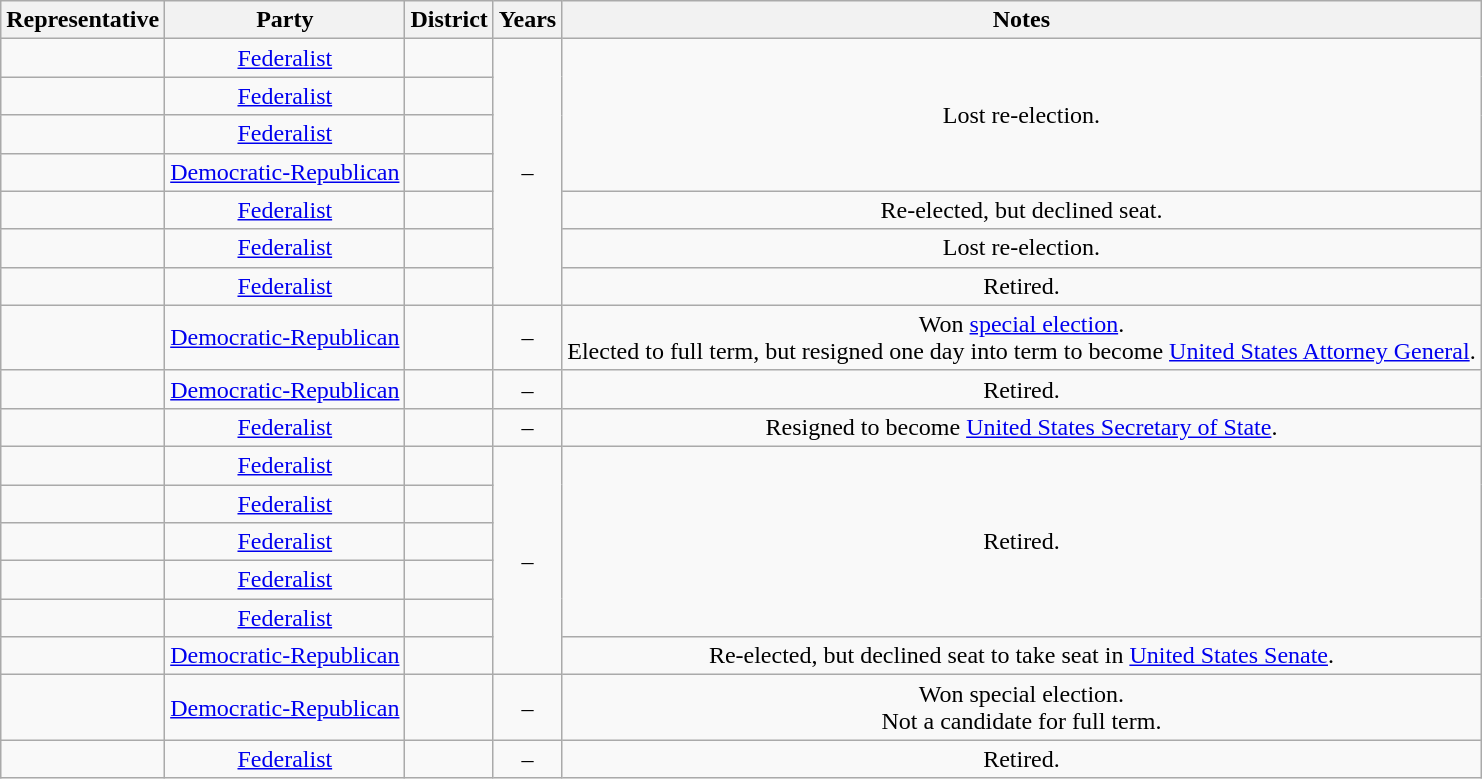<table class="wikitable sortable" style="text-align:center">
<tr valign=bottom>
<th>Representative</th>
<th>Party</th>
<th>District</th>
<th>Years</th>
<th>Notes</th>
</tr>
<tr>
<td align=left></td>
<td><a href='#'>Federalist</a></td>
<td></td>
<td rowspan="7" nowrap=""> –<br></td>
<td rowspan="4">Lost re-election.</td>
</tr>
<tr>
<td align=left></td>
<td><a href='#'>Federalist</a></td>
<td></td>
</tr>
<tr>
<td align=left></td>
<td><a href='#'>Federalist</a></td>
<td></td>
</tr>
<tr>
<td align=left></td>
<td><a href='#'>Democratic-Republican</a></td>
<td></td>
</tr>
<tr>
<td align=left></td>
<td><a href='#'>Federalist</a></td>
<td></td>
<td>Re-elected, but declined seat.</td>
</tr>
<tr>
<td align=left></td>
<td><a href='#'>Federalist</a></td>
<td></td>
<td>Lost re-election.</td>
</tr>
<tr>
<td align=left></td>
<td><a href='#'>Federalist</a></td>
<td></td>
<td>Retired.</td>
</tr>
<tr>
<td align=left></td>
<td><a href='#'>Democratic-Republican</a></td>
<td></td>
<td nowrap> –<br></td>
<td>Won <a href='#'>special election</a>.<br>Elected to full term, but resigned one day into term to become <a href='#'>United States Attorney General</a>.</td>
</tr>
<tr>
<td align=left></td>
<td><a href='#'>Democratic-Republican</a></td>
<td></td>
<td nowrap> –<br></td>
<td>Retired.</td>
</tr>
<tr>
<td align=left></td>
<td><a href='#'>Federalist</a></td>
<td></td>
<td nowrap> –<br></td>
<td>Resigned to become <a href='#'>United States Secretary of State</a>.</td>
</tr>
<tr>
<td align=left></td>
<td><a href='#'>Federalist</a></td>
<td></td>
<td rowspan="6" nowrap=""> –<br></td>
<td rowspan="5">Retired.</td>
</tr>
<tr>
<td align=left></td>
<td><a href='#'>Federalist</a></td>
<td></td>
</tr>
<tr>
<td align=left></td>
<td><a href='#'>Federalist</a></td>
<td></td>
</tr>
<tr>
<td align=left></td>
<td><a href='#'>Federalist</a></td>
<td></td>
</tr>
<tr>
<td align=left></td>
<td><a href='#'>Federalist</a></td>
<td></td>
</tr>
<tr>
<td align=left></td>
<td><a href='#'>Democratic-Republican</a></td>
<td></td>
<td>Re-elected, but declined seat to take seat in <a href='#'>United States Senate</a>.</td>
</tr>
<tr>
<td align=left></td>
<td><a href='#'>Democratic-Republican</a></td>
<td></td>
<td nowrap> –<br></td>
<td>Won special election.<br>Not a candidate for full term.</td>
</tr>
<tr>
<td align=left></td>
<td><a href='#'>Federalist</a></td>
<td></td>
<td nowrap> –<br></td>
<td>Retired.</td>
</tr>
</table>
